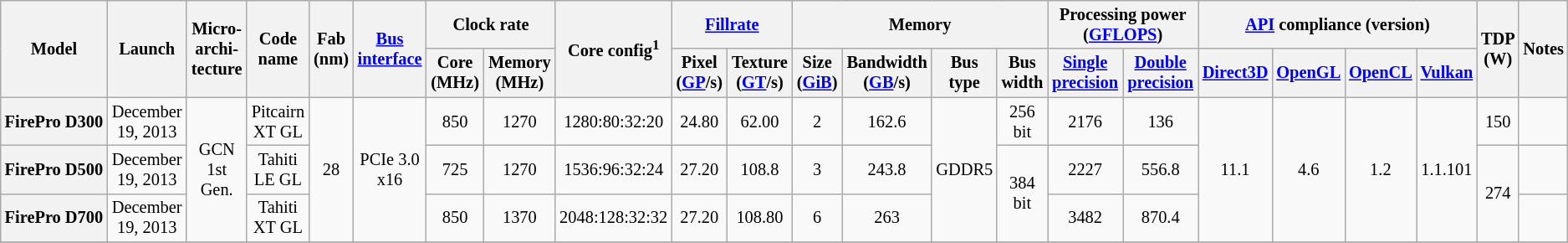<table class="wikitable" style="font-size: 85%; text-align:center;">
<tr>
<th rowspan="2">Model</th>
<th rowspan="2">Launch</th>
<th rowspan="2">Micro-<br>archi-<br>tecture</th>
<th rowspan="2">Code name</th>
<th rowspan="2">Fab (nm)</th>
<th rowspan="2"><a href='#'>Bus</a> <a href='#'>interface</a></th>
<th colspan="2">Clock rate</th>
<th rowspan="2">Core config<sup>1</sup></th>
<th colspan="2"><a href='#'>Fillrate</a></th>
<th colspan="4">Memory</th>
<th colspan="2">Processing power<br>(<a href='#'>GFLOPS</a>)</th>
<th colspan="4"><a href='#'>API</a> compliance (version)</th>
<th rowspan="2">TDP (W)</th>
<th rowspan="2">Notes</th>
</tr>
<tr>
<th>Core (MHz)</th>
<th>Memory (MHz)</th>
<th>Pixel (<a href='#'>GP</a>/s)</th>
<th>Texture (<a href='#'>GT</a>/s)</th>
<th>Size (<a href='#'>GiB</a>)</th>
<th>Bandwidth (<a href='#'>GB</a>/s)</th>
<th>Bus type</th>
<th>Bus width</th>
<th><a href='#'>Single precision</a></th>
<th><a href='#'>Double precision</a></th>
<th><a href='#'>Direct3D</a></th>
<th><a href='#'>OpenGL</a></th>
<th><a href='#'>OpenCL</a></th>
<th><a href='#'>Vulkan</a></th>
</tr>
<tr>
<th>FirePro D300</th>
<td>December 19, 2013</td>
<td rowspan=3>GCN 1st Gen.</td>
<td>Pitcairn XT GL</td>
<td rowspan=3>28</td>
<td rowspan=3>PCIe 3.0 x16</td>
<td>850</td>
<td>1270</td>
<td>1280:80:32:20</td>
<td>24.80</td>
<td>62.00</td>
<td>2</td>
<td>162.6</td>
<td rowspan=3>GDDR5</td>
<td>256 bit</td>
<td>2176</td>
<td>136</td>
<td rowspan=3>11.1</td>
<td rowspan=3>4.6</td>
<td rowspan=3>1.2</td>
<td rowspan=3>1.1.101</td>
<td>150</td>
<td></td>
</tr>
<tr>
<th>FirePro D500</th>
<td>December 19, 2013</td>
<td>Tahiti LE GL</td>
<td>725</td>
<td>1270</td>
<td>1536:96:32:24</td>
<td>27.20</td>
<td>108.8</td>
<td>3</td>
<td>243.8</td>
<td rowspan=2>384 bit</td>
<td>2227</td>
<td>556.8</td>
<td rowspan=2>274</td>
<td></td>
</tr>
<tr>
<th>FirePro D700</th>
<td>December 19, 2013</td>
<td>Tahiti XT GL</td>
<td>850</td>
<td>1370</td>
<td>2048:128:32:32</td>
<td>27.20</td>
<td>108.80</td>
<td>6</td>
<td>263</td>
<td>3482</td>
<td>870.4</td>
<td></td>
</tr>
<tr>
</tr>
</table>
